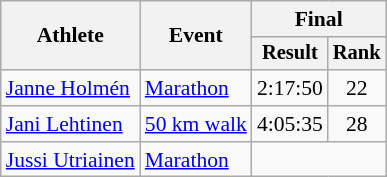<table class=wikitable style="font-size:90%">
<tr>
<th rowspan="2">Athlete</th>
<th rowspan="2">Event</th>
<th colspan="2">Final</th>
</tr>
<tr style="font-size:95%">
<th>Result</th>
<th>Rank</th>
</tr>
<tr align=center>
<td align=left><a href='#'>Janne Holmén</a></td>
<td align=left><a href='#'>Marathon</a></td>
<td>2:17:50</td>
<td>22</td>
</tr>
<tr align=center>
<td align=left><a href='#'>Jani Lehtinen</a></td>
<td align=left><a href='#'>50 km walk</a></td>
<td>4:05:35</td>
<td>28</td>
</tr>
<tr align=center>
<td align=left><a href='#'>Jussi Utriainen</a></td>
<td align=left><a href='#'>Marathon</a></td>
<td colspan=2></td>
</tr>
</table>
